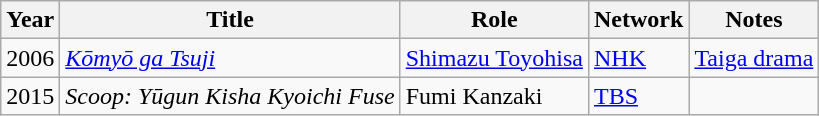<table class="wikitable">
<tr>
<th>Year</th>
<th>Title</th>
<th>Role</th>
<th>Network</th>
<th>Notes</th>
</tr>
<tr>
<td>2006</td>
<td><em><a href='#'>Kōmyō ga Tsuji</a></em></td>
<td><a href='#'>Shimazu Toyohisa</a></td>
<td><a href='#'>NHK</a></td>
<td><a href='#'>Taiga drama</a></td>
</tr>
<tr>
<td>2015</td>
<td><em>Scoop: Yūgun Kisha Kyoichi Fuse</em></td>
<td>Fumi Kanzaki</td>
<td><a href='#'>TBS</a></td>
<td></td>
</tr>
</table>
